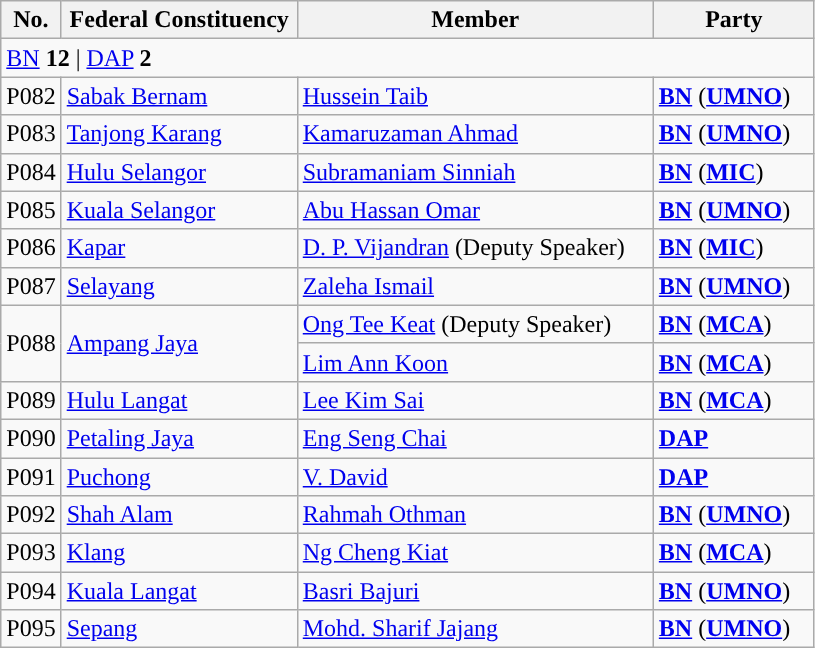<table class="wikitable sortable">
<tr>
<th style="width:30px;">No.</th>
<th style="width:150px;">Federal Constituency</th>
<th style="width:230px;">Member</th>
<th style="width:100px;">Party</th>
</tr>
<tr>
<td colspan="4"><a href='#'>BN</a> <strong>12</strong> | <a href='#'>DAP</a> <strong>2</strong></td>
</tr>
<tr>
<td>P082</td>
<td><a href='#'>Sabak Bernam</a></td>
<td><a href='#'>Hussein Taib</a></td>
<td><strong><a href='#'>BN</a></strong> (<strong><a href='#'>UMNO</a></strong>)</td>
</tr>
<tr>
<td>P083</td>
<td><a href='#'>Tanjong Karang</a></td>
<td><a href='#'>Kamaruzaman Ahmad</a></td>
<td><strong><a href='#'>BN</a></strong> (<strong><a href='#'>UMNO</a></strong>)</td>
</tr>
<tr>
<td>P084</td>
<td><a href='#'>Hulu Selangor</a></td>
<td><a href='#'>Subramaniam Sinniah</a></td>
<td><strong><a href='#'>BN</a></strong> (<strong><a href='#'>MIC</a></strong>)</td>
</tr>
<tr>
<td>P085</td>
<td><a href='#'>Kuala Selangor</a></td>
<td><a href='#'>Abu Hassan Omar</a></td>
<td><strong><a href='#'>BN</a></strong> (<strong><a href='#'>UMNO</a></strong>)</td>
</tr>
<tr>
<td>P086</td>
<td><a href='#'>Kapar</a></td>
<td><a href='#'>D. P. Vijandran</a> (Deputy Speaker)</td>
<td><strong><a href='#'>BN</a></strong> (<strong><a href='#'>MIC</a></strong>)</td>
</tr>
<tr>
<td>P087</td>
<td><a href='#'>Selayang</a></td>
<td><a href='#'>Zaleha Ismail</a></td>
<td><strong><a href='#'>BN</a></strong> (<strong><a href='#'>UMNO</a></strong>)</td>
</tr>
<tr>
<td rowspan=2>P088</td>
<td rowspan=2><a href='#'>Ampang Jaya</a></td>
<td><a href='#'>Ong Tee Keat</a>  (Deputy Speaker)</td>
<td><strong><a href='#'>BN</a></strong> (<strong><a href='#'>MCA</a></strong>)</td>
</tr>
<tr>
<td><a href='#'>Lim Ann Koon</a> </td>
<td><strong><a href='#'>BN</a></strong> (<strong><a href='#'>MCA</a></strong>)</td>
</tr>
<tr>
<td>P089</td>
<td><a href='#'>Hulu Langat</a></td>
<td><a href='#'>Lee Kim Sai</a></td>
<td><strong><a href='#'>BN</a></strong> (<strong><a href='#'>MCA</a></strong>)</td>
</tr>
<tr>
<td>P090</td>
<td><a href='#'>Petaling Jaya</a></td>
<td><a href='#'>Eng Seng Chai</a></td>
<td><strong><a href='#'>DAP</a></strong></td>
</tr>
<tr>
<td>P091</td>
<td><a href='#'>Puchong</a></td>
<td><a href='#'>V. David</a></td>
<td><strong><a href='#'>DAP</a></strong></td>
</tr>
<tr>
<td>P092</td>
<td><a href='#'>Shah Alam</a></td>
<td><a href='#'>Rahmah Othman</a></td>
<td><strong><a href='#'>BN</a></strong> (<strong><a href='#'>UMNO</a></strong>)</td>
</tr>
<tr>
<td>P093</td>
<td><a href='#'>Klang</a></td>
<td><a href='#'>Ng Cheng Kiat</a></td>
<td><strong><a href='#'>BN</a></strong> (<strong><a href='#'>MCA</a></strong>)</td>
</tr>
<tr>
<td>P094</td>
<td><a href='#'>Kuala Langat</a></td>
<td><a href='#'>Basri Bajuri</a></td>
<td><strong><a href='#'>BN</a></strong> (<strong><a href='#'>UMNO</a></strong>)</td>
</tr>
<tr>
<td>P095</td>
<td><a href='#'>Sepang</a></td>
<td><a href='#'>Mohd. Sharif Jajang</a></td>
<td><strong><a href='#'>BN</a></strong> (<strong><a href='#'>UMNO</a></strong>)</td>
</tr>
</table>
